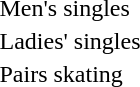<table>
<tr valign="top">
<td>Men's singles <br> </td>
<td></td>
<td></td>
<td></td>
</tr>
<tr valign="top">
<td>Ladies' singles <br> </td>
<td></td>
<td></td>
<td></td>
</tr>
<tr valign="top">
<td>Pairs skating <br> </td>
<td></td>
<td></td>
<td></td>
</tr>
</table>
